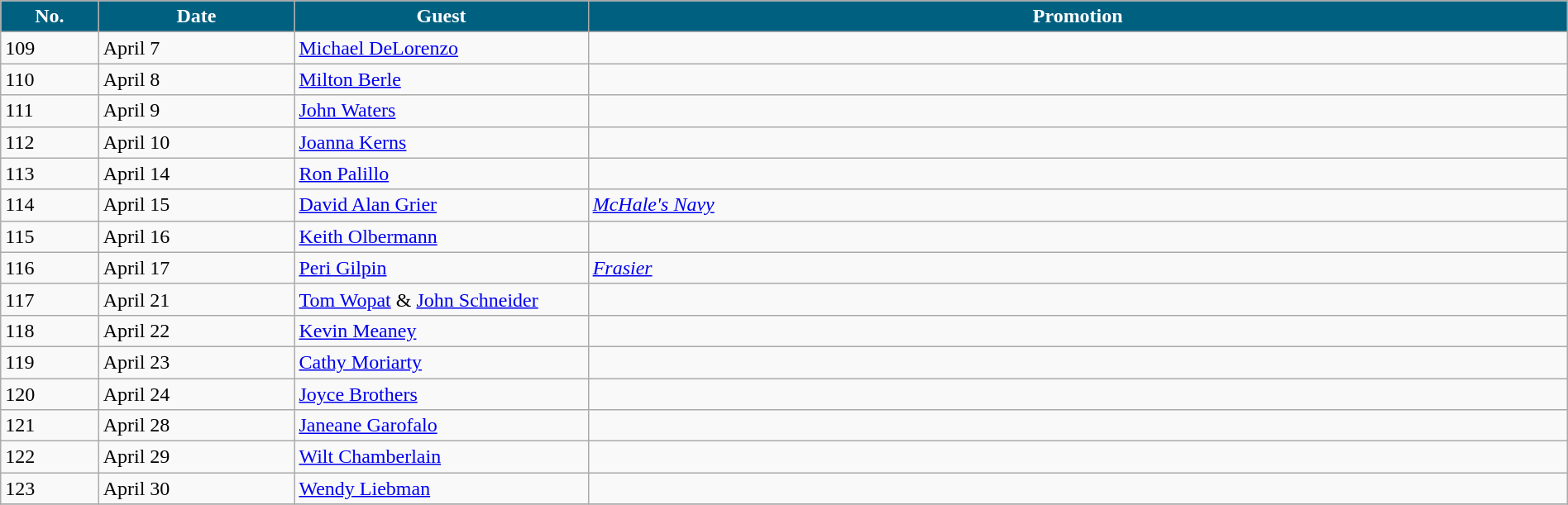<table class="wikitable" width="100%">
<tr>
<th width="5%" style="background:#006080; color:#FFFFFF"><abbr>No.</abbr></th>
<th width="10%" style="background:#006080; color:#FFFFFF">Date</th>
<th width="15%" style="background:#006080; color:#FFFFFF">Guest</th>
<th width="50%" style="background:#006080; color:#FFFFFF">Promotion</th>
</tr>
<tr>
<td>109</td>
<td>April 7</td>
<td><a href='#'>Michael DeLorenzo</a></td>
<td></td>
</tr>
<tr>
<td>110</td>
<td>April 8</td>
<td><a href='#'>Milton Berle</a></td>
<td></td>
</tr>
<tr>
<td>111</td>
<td>April 9</td>
<td><a href='#'>John Waters</a></td>
<td></td>
</tr>
<tr>
<td>112</td>
<td>April 10</td>
<td><a href='#'>Joanna Kerns</a></td>
<td></td>
</tr>
<tr>
<td>113</td>
<td>April 14</td>
<td><a href='#'>Ron Palillo</a></td>
<td></td>
</tr>
<tr>
<td>114</td>
<td>April 15</td>
<td><a href='#'>David Alan Grier</a></td>
<td><em><a href='#'>McHale's Navy</a></em></td>
</tr>
<tr>
<td>115</td>
<td>April 16</td>
<td><a href='#'>Keith Olbermann</a></td>
<td></td>
</tr>
<tr>
<td>116</td>
<td>April 17</td>
<td><a href='#'>Peri Gilpin</a></td>
<td><em><a href='#'>Frasier</a></em></td>
</tr>
<tr>
<td>117</td>
<td>April 21</td>
<td><a href='#'>Tom Wopat</a> & <a href='#'>John Schneider</a></td>
<td></td>
</tr>
<tr>
<td>118</td>
<td>April 22</td>
<td><a href='#'>Kevin Meaney</a></td>
<td></td>
</tr>
<tr>
<td>119</td>
<td>April 23</td>
<td><a href='#'>Cathy Moriarty</a></td>
<td></td>
</tr>
<tr>
<td>120</td>
<td>April 24</td>
<td><a href='#'>Joyce Brothers</a></td>
<td></td>
</tr>
<tr>
<td>121</td>
<td>April 28</td>
<td><a href='#'>Janeane Garofalo</a></td>
<td></td>
</tr>
<tr>
<td>122</td>
<td>April 29</td>
<td><a href='#'>Wilt Chamberlain</a></td>
<td></td>
</tr>
<tr>
<td>123</td>
<td>April 30</td>
<td><a href='#'>Wendy Liebman</a></td>
<td></td>
</tr>
<tr>
</tr>
</table>
